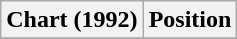<table class="wikitable plainrowheaders">
<tr>
<th>Chart (1992)</th>
<th style="text-align:center;">Position</th>
</tr>
<tr>
</tr>
</table>
